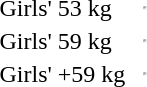<table>
<tr>
<td>Girls' 53 kg<br></td>
<td></td>
<td></td>
<td><hr></td>
</tr>
<tr>
<td>Girls' 59 kg<br></td>
<td></td>
<td></td>
<td><hr></td>
</tr>
<tr>
<td>Girls' +59 kg<br></td>
<td></td>
<td></td>
<td><hr></td>
</tr>
</table>
